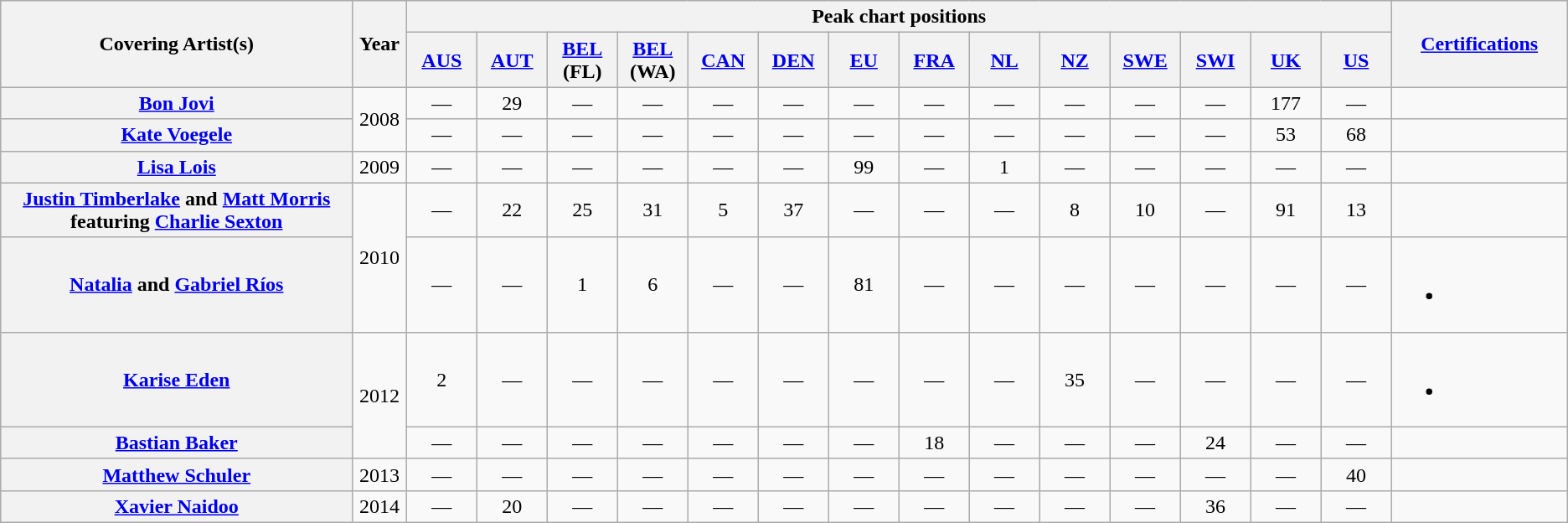<table class="wikitable plainrowheaders" style="text-align:center;">
<tr>
<th style="width:20%;" rowspan="2">Covering Artist(s)</th>
<th style="width:2.4%;" rowspan="2">Year</th>
<th colspan="14">Peak chart positions</th>
<th style="width:10%;" rowspan="2"><a href='#'>Certifications</a></th>
</tr>
<tr>
<th style="width:4%;"><a href='#'>AUS</a> <br></th>
<th style="width:4%;"><a href='#'>AUT</a> <br></th>
<th style="width:4%;"><a href='#'>BEL</a> <br>(FL)<br></th>
<th style="width:4%;"><a href='#'>BEL</a> <br>(WA)<br></th>
<th style="width:4%;"><a href='#'>CAN</a> <br></th>
<th style="width:4%;"><a href='#'>DEN</a> <br></th>
<th style="width:4%;"><a href='#'>EU</a> <br></th>
<th style="width:4%;"><a href='#'>FRA</a> <br></th>
<th style="width:4%;"><a href='#'>NL</a> <br></th>
<th style="width:4%;"><a href='#'>NZ</a> <br></th>
<th style="width:4%;"><a href='#'>SWE</a> <br></th>
<th style="width:4%;"><a href='#'>SWI</a> <br></th>
<th style="width:4%;"><a href='#'>UK</a> <br></th>
<th style="width:4%;"><a href='#'>US</a> <br></th>
</tr>
<tr>
<th scope="row"><a href='#'>Bon Jovi</a></th>
<td rowspan="2">2008</td>
<td>—</td>
<td>29</td>
<td>—</td>
<td>—</td>
<td>—</td>
<td>—</td>
<td>—</td>
<td>—</td>
<td>—</td>
<td>—</td>
<td>—</td>
<td>—</td>
<td>177</td>
<td>—</td>
<td></td>
</tr>
<tr>
<th scope="row"><a href='#'>Kate Voegele</a></th>
<td>—</td>
<td>—</td>
<td>—</td>
<td>—</td>
<td>—</td>
<td>—</td>
<td>—</td>
<td>—</td>
<td>—</td>
<td>—</td>
<td>—</td>
<td>—</td>
<td>53</td>
<td>68</td>
<td></td>
</tr>
<tr>
<th scope="row"><a href='#'>Lisa Lois</a></th>
<td>2009</td>
<td>—</td>
<td>—</td>
<td>—</td>
<td>—</td>
<td>—</td>
<td>—</td>
<td>99</td>
<td>—</td>
<td>1</td>
<td>—</td>
<td>—</td>
<td>—</td>
<td>—</td>
<td>—</td>
<td></td>
</tr>
<tr>
<th scope="row"><a href='#'>Justin Timberlake</a> and <a href='#'>Matt Morris</a> featuring <a href='#'>Charlie Sexton</a></th>
<td rowspan="2">2010</td>
<td>—</td>
<td>22</td>
<td>25</td>
<td>31</td>
<td>5</td>
<td>37</td>
<td>—</td>
<td>—</td>
<td>—</td>
<td>8</td>
<td>10</td>
<td>—</td>
<td>91</td>
<td>13</td>
<td></td>
</tr>
<tr>
<th scope="row"><a href='#'>Natalia</a> and <a href='#'>Gabriel Ríos</a></th>
<td>—</td>
<td>—</td>
<td>1</td>
<td>6</td>
<td>—</td>
<td>—</td>
<td>81</td>
<td>—</td>
<td>—</td>
<td>—</td>
<td>—</td>
<td>—</td>
<td>—</td>
<td>—</td>
<td><br><ul><li></li></ul></td>
</tr>
<tr>
<th scope="row"><a href='#'>Karise Eden</a></th>
<td rowspan="2">2012</td>
<td>2</td>
<td>—</td>
<td>—</td>
<td>—</td>
<td>—</td>
<td>—</td>
<td>—</td>
<td>—</td>
<td>—</td>
<td>35</td>
<td>—</td>
<td>—</td>
<td>—</td>
<td>—</td>
<td><br><ul><li></li></ul></td>
</tr>
<tr>
<th scope="row"><a href='#'>Bastian Baker</a></th>
<td>—</td>
<td>—</td>
<td>—</td>
<td>—</td>
<td>—</td>
<td>—</td>
<td>—</td>
<td>18</td>
<td>—</td>
<td>—</td>
<td>—</td>
<td>24</td>
<td>—</td>
<td>—</td>
<td></td>
</tr>
<tr>
<th scope="row"><a href='#'>Matthew Schuler</a></th>
<td>2013</td>
<td>—</td>
<td>—</td>
<td>—</td>
<td>—</td>
<td>—</td>
<td>—</td>
<td>—</td>
<td>—</td>
<td>—</td>
<td>—</td>
<td>—</td>
<td>—</td>
<td>—</td>
<td>40</td>
<td></td>
</tr>
<tr>
<th scope="row"><a href='#'>Xavier Naidoo</a></th>
<td>2014</td>
<td>—</td>
<td>20</td>
<td>—</td>
<td>—</td>
<td>—</td>
<td>—</td>
<td>—</td>
<td>—</td>
<td>—</td>
<td>—</td>
<td>—</td>
<td>36</td>
<td>—</td>
<td>—</td>
<td></td>
</tr>
</table>
